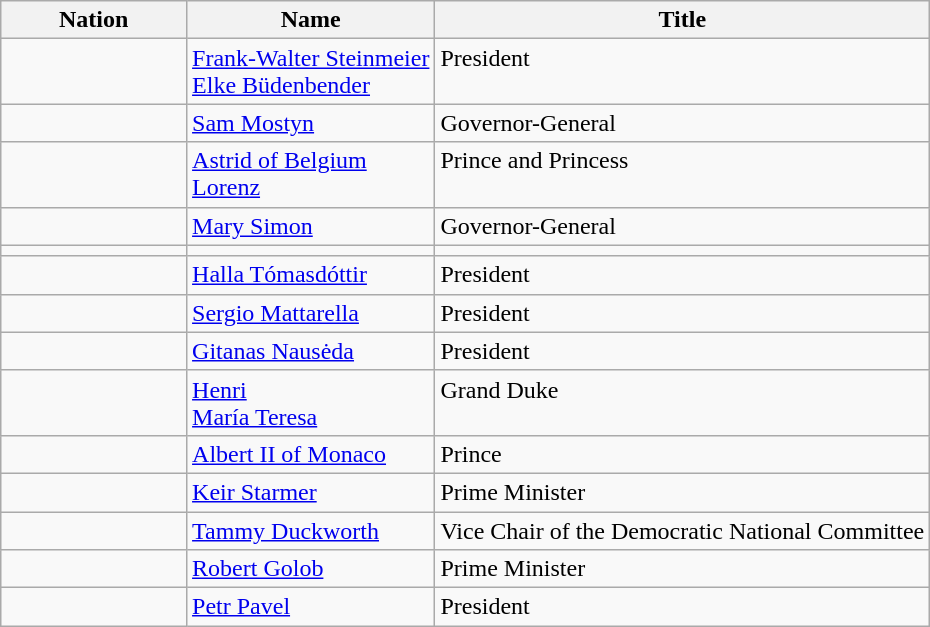<table class="wikitable">
<tr>
<th scope="col" style="width:20%;">Nation</th>
<th scope="col">Name</th>
<th scope="col">Title</th>
</tr>
<tr valign="top">
<td></td>
<td><a href='#'>Frank-Walter Steinmeier</a> <br> <a href='#'>Elke Büdenbender</a></td>
<td>President</td>
</tr>
<tr valign="top">
<td></td>
<td><a href='#'>Sam Mostyn</a></td>
<td>Governor-General</td>
</tr>
<tr valign="top">
<td></td>
<td><a href='#'>Astrid of Belgium</a> <br> <a href='#'>Lorenz</a></td>
<td>Prince and Princess</td>
</tr>
<tr valign="top">
<td></td>
<td><a href='#'>Mary Simon</a></td>
<td>Governor-General</td>
</tr>
<tr valign="top">
<td></td>
<td></td>
<td></td>
</tr>
<tr valign="top">
<td></td>
<td><a href='#'>Halla Tómasdóttir</a></td>
<td>President</td>
</tr>
<tr valign="top">
<td></td>
<td><a href='#'>Sergio Mattarella</a></td>
<td>President</td>
</tr>
<tr valign="top">
<td></td>
<td><a href='#'>Gitanas Nausėda</a></td>
<td>President</td>
</tr>
<tr valign="top">
<td></td>
<td><a href='#'>Henri</a><br> <a href='#'>María Teresa</a></td>
<td>Grand Duke</td>
</tr>
<tr valign="top">
<td></td>
<td><a href='#'>Albert II of Monaco</a></td>
<td>Prince</td>
</tr>
<tr valign="top">
<td></td>
<td><a href='#'>Keir Starmer</a></td>
<td>Prime Minister</td>
</tr>
<tr valign="top">
<td></td>
<td><a href='#'>Tammy Duckworth</a></td>
<td>Vice Chair of the Democratic National Committee</td>
</tr>
<tr valign="top">
<td></td>
<td><a href='#'>Robert Golob</a></td>
<td>Prime Minister</td>
</tr>
<tr valign="top">
<td></td>
<td><a href='#'>Petr Pavel</a></td>
<td>President</td>
</tr>
</table>
